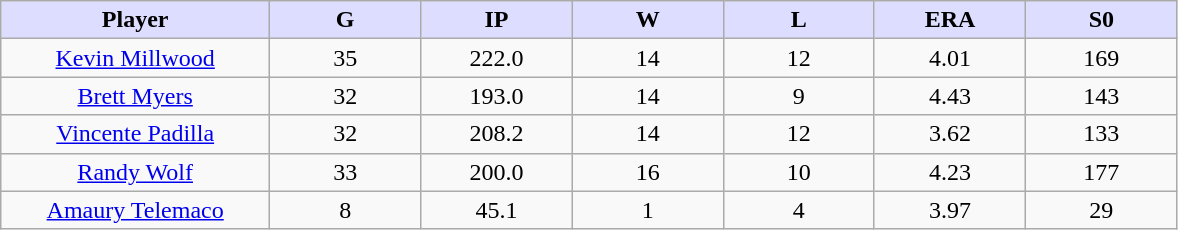<table class="wikitable sortable">
<tr>
<th style="background:#ddf; width:16%;">Player</th>
<th style="background:#ddf; width:9%;">G</th>
<th style="background:#ddf; width:9%;">IP</th>
<th style="background:#ddf; width:9%;">W</th>
<th style="background:#ddf; width:9%;">L</th>
<th style="background:#ddf; width:9%;">ERA</th>
<th style="background:#ddf; width:9%;">S0</th>
</tr>
<tr align=center>
<td><a href='#'>Kevin Millwood</a></td>
<td>35</td>
<td>222.0</td>
<td>14</td>
<td>12</td>
<td>4.01</td>
<td>169</td>
</tr>
<tr align=center>
<td><a href='#'>Brett Myers</a></td>
<td>32</td>
<td>193.0</td>
<td>14</td>
<td>9</td>
<td>4.43</td>
<td>143</td>
</tr>
<tr align=center>
<td><a href='#'>Vincente Padilla</a></td>
<td>32</td>
<td>208.2</td>
<td>14</td>
<td>12</td>
<td>3.62</td>
<td>133</td>
</tr>
<tr align=center>
<td><a href='#'>Randy Wolf</a></td>
<td>33</td>
<td>200.0</td>
<td>16</td>
<td>10</td>
<td>4.23</td>
<td>177</td>
</tr>
<tr align=center>
<td><a href='#'>Amaury Telemaco</a></td>
<td>8</td>
<td>45.1</td>
<td>1</td>
<td>4</td>
<td>3.97</td>
<td>29</td>
</tr>
</table>
